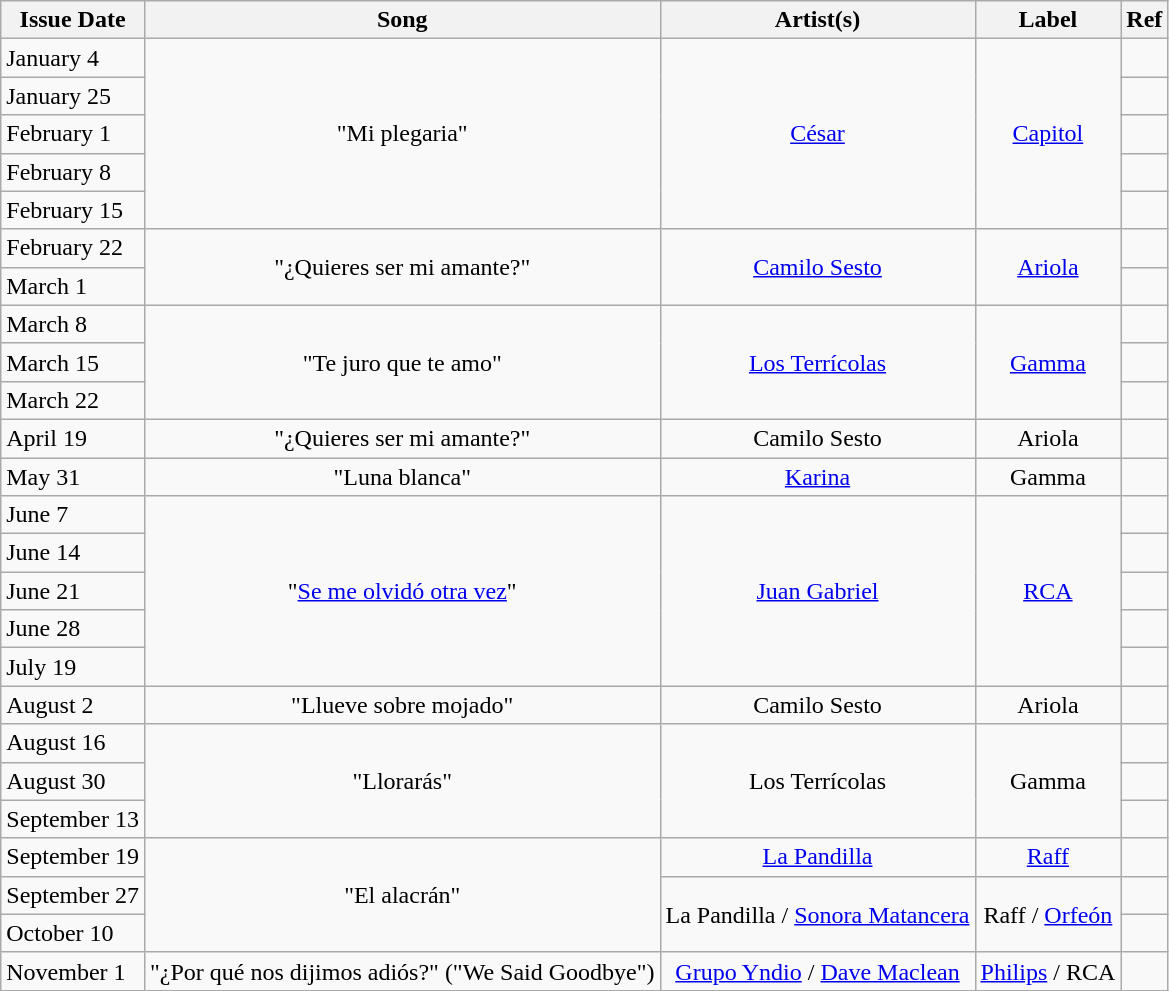<table class="wikitable">
<tr>
<th>Issue Date</th>
<th>Song</th>
<th>Artist(s)</th>
<th>Label</th>
<th>Ref</th>
</tr>
<tr>
<td>January 4</td>
<td align="center" rowspan="5">"Mi plegaria"</td>
<td align="center" rowspan="5"><a href='#'>César</a></td>
<td align="center" rowspan="5"><a href='#'>Capitol</a></td>
<td align="center" rowspan="1"></td>
</tr>
<tr>
<td>January 25</td>
<td align="center" rowspan="1"></td>
</tr>
<tr>
<td>February 1</td>
<td align="center" rowspan="1"></td>
</tr>
<tr>
<td>February 8</td>
<td align="center" rowspan="1"></td>
</tr>
<tr>
<td>February 15</td>
<td align="center" rowspan="1"></td>
</tr>
<tr>
<td>February 22</td>
<td align="center" rowspan="2">"¿Quieres ser mi amante?"</td>
<td align="center" rowspan="2"><a href='#'>Camilo Sesto</a></td>
<td align="center" rowspan="2"><a href='#'>Ariola</a></td>
<td align="center" rowspan="1"></td>
</tr>
<tr>
<td>March 1</td>
<td align="center" rowspan="1"></td>
</tr>
<tr>
<td>March 8</td>
<td align="center" rowspan="3">"Te juro que te amo"</td>
<td align="center" rowspan="3"><a href='#'>Los Terrícolas</a></td>
<td align="center" rowspan="3"><a href='#'>Gamma</a></td>
<td align="center" rowspan="1"></td>
</tr>
<tr>
<td>March 15</td>
<td align="center" rowspan="1"></td>
</tr>
<tr>
<td>March 22</td>
<td align="center" rowspan="1"></td>
</tr>
<tr>
<td>April 19</td>
<td align="center">"¿Quieres ser mi amante?"</td>
<td align="center">Camilo Sesto</td>
<td align="center">Ariola</td>
<td align="center" rowspan="1"></td>
</tr>
<tr>
<td>May 31</td>
<td align="center">"Luna blanca"</td>
<td align="center"><a href='#'>Karina</a></td>
<td align="center">Gamma</td>
<td align="center" rowspan="1"></td>
</tr>
<tr>
<td>June 7</td>
<td align="center" rowspan="5">"<a href='#'>Se me olvidó otra vez</a>"</td>
<td align="center" rowspan="5"><a href='#'>Juan Gabriel</a></td>
<td align="center" rowspan="5"><a href='#'>RCA</a></td>
<td align="center" rowspan="1"></td>
</tr>
<tr>
<td>June 14</td>
<td align="center" rowspan="1"></td>
</tr>
<tr>
<td>June 21</td>
<td align="center" rowspan="1"></td>
</tr>
<tr>
<td>June 28</td>
<td align="center" rowspan="1"></td>
</tr>
<tr>
<td>July 19</td>
<td align="center" rowspan="1"></td>
</tr>
<tr>
<td>August 2</td>
<td align="center">"Llueve sobre mojado"</td>
<td align="center">Camilo Sesto</td>
<td align="center">Ariola</td>
<td align="center" rowspan="1"></td>
</tr>
<tr>
<td>August 16</td>
<td align="center" rowspan="3">"Llorarás"</td>
<td align="center" rowspan="3">Los Terrícolas</td>
<td align="center" rowspan="3">Gamma</td>
<td align="center" rowspan="1"></td>
</tr>
<tr>
<td>August 30</td>
<td align="center" rowspan="1"></td>
</tr>
<tr>
<td>September 13</td>
<td align="center" rowspan="1"></td>
</tr>
<tr>
<td>September 19</td>
<td align="center" rowspan="3">"El alacrán"</td>
<td align="center" rowspan="1"><a href='#'>La Pandilla</a></td>
<td align="center" rowspan="1"><a href='#'>Raff</a></td>
<td align="center" rowspan="1"></td>
</tr>
<tr>
<td>September 27</td>
<td align="center" rowspan="2">La Pandilla / <a href='#'>Sonora Matancera</a></td>
<td align="center" rowspan="2">Raff / <a href='#'>Orfeón</a></td>
<td align="center" rowspan="1"></td>
</tr>
<tr>
<td>October 10</td>
<td align="center" rowspan="1"></td>
</tr>
<tr>
<td>November 1</td>
<td align="center">"¿Por qué nos dijimos adiós?" ("We Said Goodbye")</td>
<td align="center"><a href='#'>Grupo Yndio</a> / <a href='#'>Dave Maclean</a></td>
<td align="center"><a href='#'>Philips</a> / RCA</td>
<td align="center" rowspan="1"></td>
</tr>
</table>
